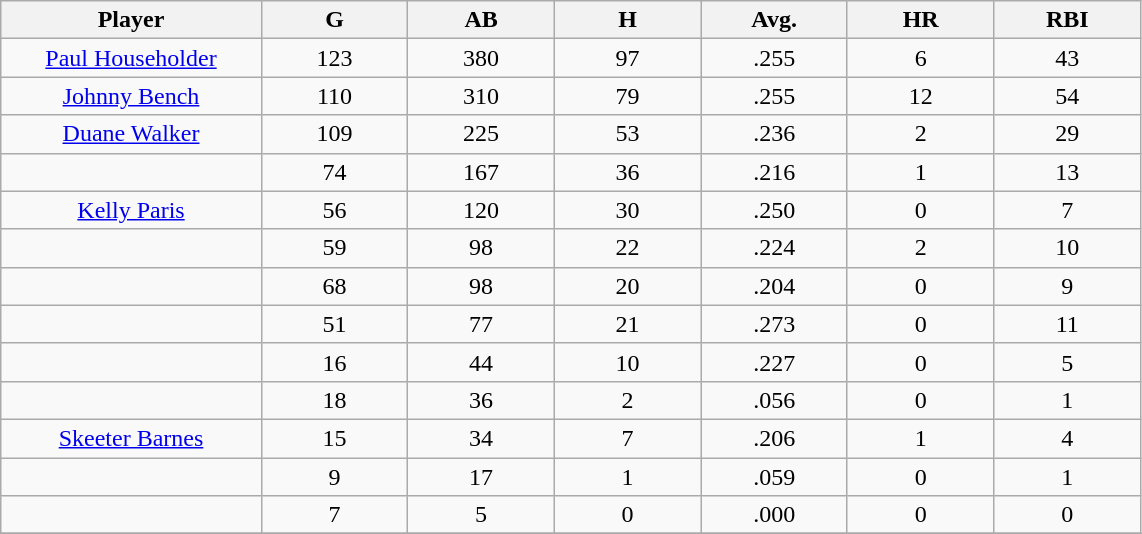<table class="wikitable sortable">
<tr>
<th bgcolor="#DDDDFF" width="16%">Player</th>
<th bgcolor="#DDDDFF" width="9%">G</th>
<th bgcolor="#DDDDFF" width="9%">AB</th>
<th bgcolor="#DDDDFF" width="9%">H</th>
<th bgcolor="#DDDDFF" width="9%">Avg.</th>
<th bgcolor="#DDDDFF" width="9%">HR</th>
<th bgcolor="#DDDDFF" width="9%">RBI</th>
</tr>
<tr align="center">
<td><a href='#'>Paul Householder</a></td>
<td>123</td>
<td>380</td>
<td>97</td>
<td>.255</td>
<td>6</td>
<td>43</td>
</tr>
<tr align=center>
<td><a href='#'>Johnny Bench</a></td>
<td>110</td>
<td>310</td>
<td>79</td>
<td>.255</td>
<td>12</td>
<td>54</td>
</tr>
<tr align=center>
<td><a href='#'>Duane Walker</a></td>
<td>109</td>
<td>225</td>
<td>53</td>
<td>.236</td>
<td>2</td>
<td>29</td>
</tr>
<tr align=center>
<td></td>
<td>74</td>
<td>167</td>
<td>36</td>
<td>.216</td>
<td>1</td>
<td>13</td>
</tr>
<tr align="center">
<td><a href='#'>Kelly Paris</a></td>
<td>56</td>
<td>120</td>
<td>30</td>
<td>.250</td>
<td>0</td>
<td>7</td>
</tr>
<tr align=center>
<td></td>
<td>59</td>
<td>98</td>
<td>22</td>
<td>.224</td>
<td>2</td>
<td>10</td>
</tr>
<tr align="center">
<td></td>
<td>68</td>
<td>98</td>
<td>20</td>
<td>.204</td>
<td>0</td>
<td>9</td>
</tr>
<tr align="center">
<td></td>
<td>51</td>
<td>77</td>
<td>21</td>
<td>.273</td>
<td>0</td>
<td>11</td>
</tr>
<tr align="center">
<td></td>
<td>16</td>
<td>44</td>
<td>10</td>
<td>.227</td>
<td>0</td>
<td>5</td>
</tr>
<tr align="center">
<td></td>
<td>18</td>
<td>36</td>
<td>2</td>
<td>.056</td>
<td>0</td>
<td>1</td>
</tr>
<tr align="center">
<td><a href='#'>Skeeter Barnes</a></td>
<td>15</td>
<td>34</td>
<td>7</td>
<td>.206</td>
<td>1</td>
<td>4</td>
</tr>
<tr align=center>
<td></td>
<td>9</td>
<td>17</td>
<td>1</td>
<td>.059</td>
<td>0</td>
<td>1</td>
</tr>
<tr align="center">
<td></td>
<td>7</td>
<td>5</td>
<td>0</td>
<td>.000</td>
<td>0</td>
<td>0</td>
</tr>
<tr align="center">
</tr>
</table>
